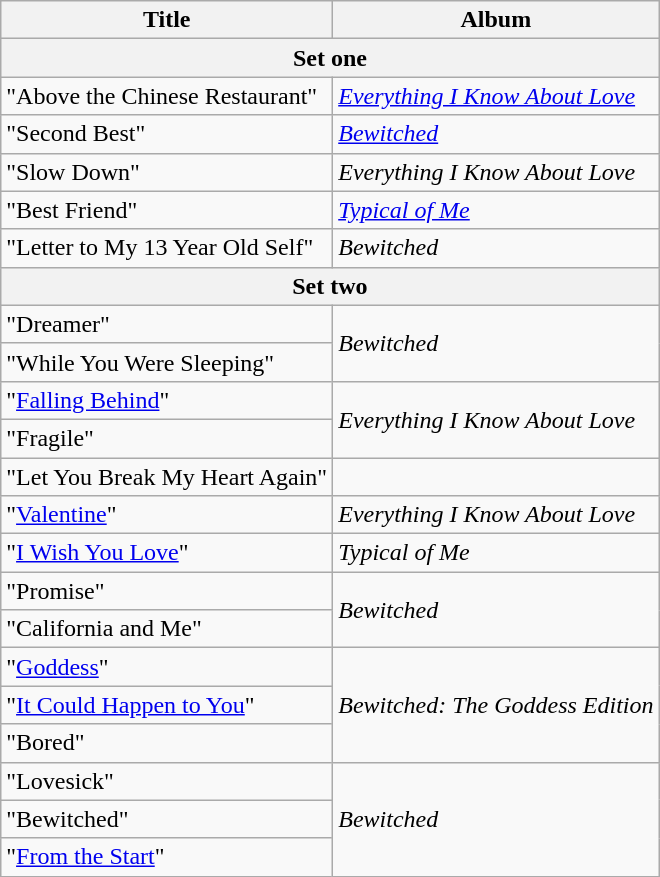<table class="wikitable">
<tr>
<th>Title</th>
<th>Album</th>
</tr>
<tr>
<th colspan="2">Set one</th>
</tr>
<tr>
<td>"Above the Chinese Restaurant"</td>
<td><em><a href='#'>Everything I Know About Love</a></em></td>
</tr>
<tr>
<td>"Second Best"</td>
<td><em><a href='#'>Bewitched</a></em></td>
</tr>
<tr>
<td>"Slow Down"</td>
<td><em>Everything I Know About Love</em></td>
</tr>
<tr>
<td>"Best Friend"</td>
<td><em><a href='#'>Typical of Me</a></em></td>
</tr>
<tr>
<td>"Letter to My 13 Year Old Self"</td>
<td><em>Bewitched</em></td>
</tr>
<tr>
<th colspan="2">Set two</th>
</tr>
<tr>
<td>"Dreamer"</td>
<td rowspan="2"><em>Bewitched</em></td>
</tr>
<tr>
<td>"While You Were Sleeping"</td>
</tr>
<tr>
<td>"<a href='#'>Falling Behind</a>"</td>
<td rowspan="2"><em>Everything I Know About Love</em></td>
</tr>
<tr>
<td>"Fragile"</td>
</tr>
<tr>
<td>"Let You Break My Heart Again"</td>
<td></td>
</tr>
<tr>
<td>"<a href='#'>Valentine</a>"</td>
<td><em>Everything I Know About Love</em></td>
</tr>
<tr>
<td>"<a href='#'>I Wish You Love</a>"</td>
<td><em>Typical of Me</em></td>
</tr>
<tr>
<td>"Promise"</td>
<td rowspan="2"><em>Bewitched</em></td>
</tr>
<tr>
<td>"California and Me"</td>
</tr>
<tr>
<td>"<a href='#'>Goddess</a>"</td>
<td rowspan="3"><em>Bewitched: The Goddess Edition</em></td>
</tr>
<tr>
<td>"<a href='#'>It Could Happen to You</a>"</td>
</tr>
<tr>
<td>"Bored"</td>
</tr>
<tr>
<td>"Lovesick"</td>
<td rowspan="3"><em>Bewitched</em></td>
</tr>
<tr>
<td>"Bewitched"</td>
</tr>
<tr>
<td>"<a href='#'>From the Start</a>"</td>
</tr>
</table>
